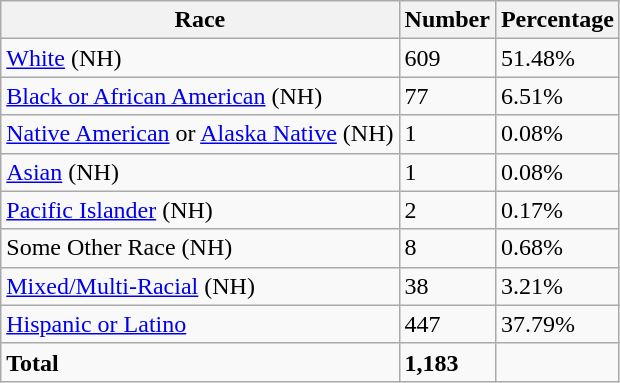<table class="wikitable">
<tr>
<th>Race</th>
<th>Number</th>
<th>Percentage</th>
</tr>
<tr>
<td><a href='#'>White</a> (NH)</td>
<td>609</td>
<td>51.48%</td>
</tr>
<tr>
<td><a href='#'>Black or African American</a> (NH)</td>
<td>77</td>
<td>6.51%</td>
</tr>
<tr>
<td><a href='#'>Native American</a> or <a href='#'>Alaska Native</a> (NH)</td>
<td>1</td>
<td>0.08%</td>
</tr>
<tr>
<td><a href='#'>Asian</a> (NH)</td>
<td>1</td>
<td>0.08%</td>
</tr>
<tr>
<td><a href='#'>Pacific Islander</a> (NH)</td>
<td>2</td>
<td>0.17%</td>
</tr>
<tr>
<td>Some Other Race (NH)</td>
<td>8</td>
<td>0.68%</td>
</tr>
<tr>
<td><a href='#'>Mixed/Multi-Racial</a> (NH)</td>
<td>38</td>
<td>3.21%</td>
</tr>
<tr>
<td><a href='#'>Hispanic or Latino</a></td>
<td>447</td>
<td>37.79%</td>
</tr>
<tr>
<td><strong>Total</strong></td>
<td><strong>1,183</strong></td>
<td></td>
</tr>
</table>
